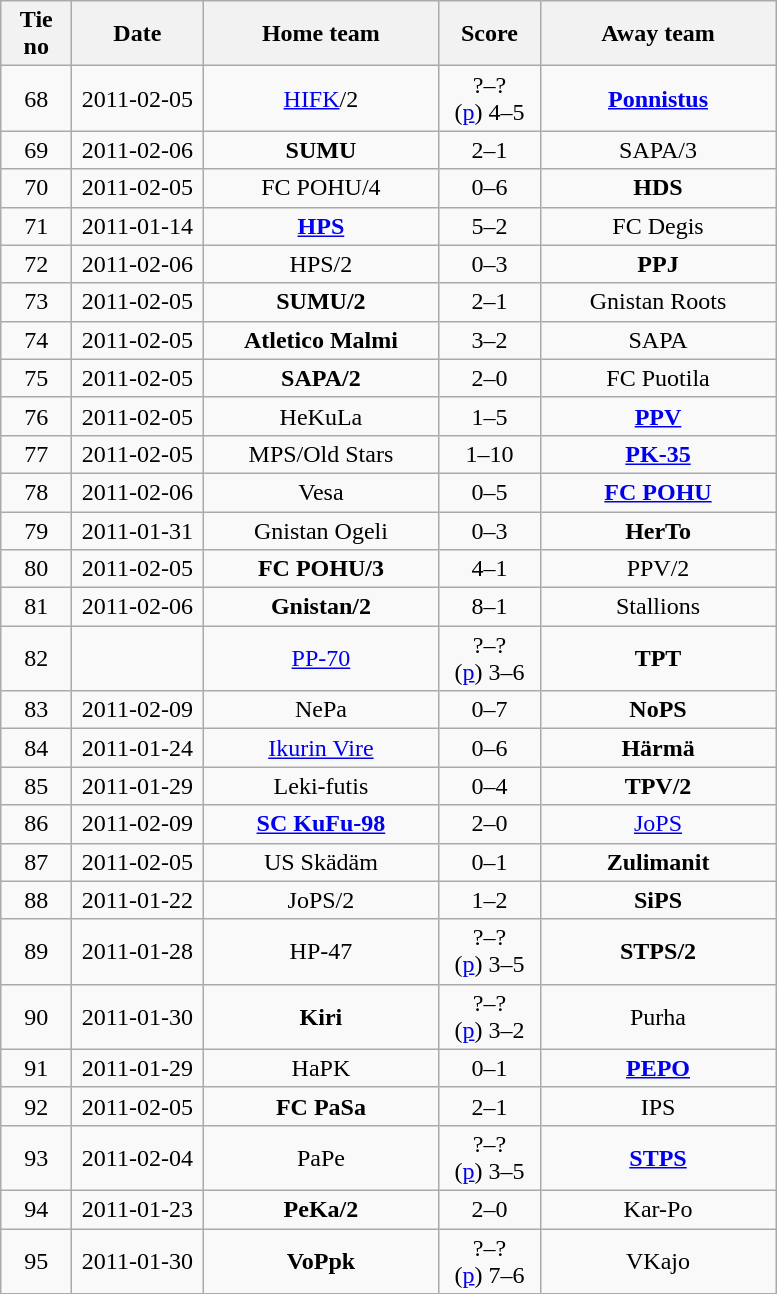<table class="wikitable" style="text-align:center">
<tr>
<th style="width:40px;">Tie no</th>
<th style="width:80px;">Date</th>
<th style="width:150px;">Home team</th>
<th style="width:60px;">Score</th>
<th style="width:150px;">Away team</th>
</tr>
<tr>
<td>68</td>
<td>2011-02-05</td>
<td><a href='#'>HIFK</a>/2</td>
<td>?–?<br>(<a href='#'>p</a>) 4–5</td>
<td><strong><a href='#'>Ponnistus</a></strong></td>
</tr>
<tr>
<td>69</td>
<td>2011-02-06</td>
<td><strong>SUMU</strong></td>
<td>2–1</td>
<td>SAPA/3</td>
</tr>
<tr>
<td>70</td>
<td>2011-02-05</td>
<td>FC POHU/4</td>
<td>0–6</td>
<td><strong>HDS</strong></td>
</tr>
<tr>
<td>71</td>
<td>2011-01-14</td>
<td><strong><a href='#'>HPS</a></strong></td>
<td>5–2</td>
<td>FC Degis</td>
</tr>
<tr>
<td>72</td>
<td>2011-02-06</td>
<td>HPS/2</td>
<td>0–3</td>
<td><strong>PPJ</strong></td>
</tr>
<tr>
<td>73</td>
<td>2011-02-05</td>
<td><strong>SUMU/2</strong></td>
<td>2–1</td>
<td>Gnistan Roots</td>
</tr>
<tr>
<td>74</td>
<td>2011-02-05</td>
<td><strong>Atletico Malmi</strong></td>
<td>3–2</td>
<td>SAPA</td>
</tr>
<tr>
<td>75</td>
<td>2011-02-05</td>
<td><strong>SAPA/2</strong></td>
<td>2–0</td>
<td>FC Puotila</td>
</tr>
<tr>
<td>76</td>
<td>2011-02-05</td>
<td>HeKuLa</td>
<td>1–5</td>
<td><strong><a href='#'>PPV</a></strong></td>
</tr>
<tr>
<td>77</td>
<td>2011-02-05</td>
<td>MPS/Old Stars</td>
<td>1–10</td>
<td><strong><a href='#'>PK-35</a></strong></td>
</tr>
<tr>
<td>78</td>
<td>2011-02-06</td>
<td>Vesa</td>
<td>0–5</td>
<td><strong><a href='#'>FC POHU</a></strong></td>
</tr>
<tr>
<td>79</td>
<td>2011-01-31</td>
<td>Gnistan Ogeli</td>
<td>0–3</td>
<td><strong>HerTo</strong></td>
</tr>
<tr>
<td>80</td>
<td>2011-02-05</td>
<td><strong>FC POHU/3</strong></td>
<td>4–1</td>
<td>PPV/2</td>
</tr>
<tr>
<td>81</td>
<td>2011-02-06</td>
<td><strong>Gnistan/2</strong></td>
<td>8–1</td>
<td>Stallions</td>
</tr>
<tr>
<td>82</td>
<td></td>
<td><a href='#'>PP-70</a></td>
<td>?–?<br>(<a href='#'>p</a>) 3–6</td>
<td><strong>TPT</strong></td>
</tr>
<tr>
<td>83</td>
<td>2011-02-09</td>
<td>NePa</td>
<td>0–7</td>
<td><strong>NoPS</strong></td>
</tr>
<tr>
<td>84</td>
<td>2011-01-24</td>
<td><a href='#'>Ikurin Vire</a></td>
<td>0–6</td>
<td><strong>Härmä</strong></td>
</tr>
<tr>
<td>85</td>
<td>2011-01-29</td>
<td>Leki-futis</td>
<td>0–4</td>
<td><strong>TPV/2</strong></td>
</tr>
<tr>
<td>86</td>
<td>2011-02-09</td>
<td><strong><a href='#'>SC KuFu-98</a></strong></td>
<td>2–0</td>
<td><a href='#'>JoPS</a></td>
</tr>
<tr>
<td>87</td>
<td>2011-02-05</td>
<td>US Skädäm</td>
<td>0–1</td>
<td><strong>Zulimanit</strong></td>
</tr>
<tr>
<td>88</td>
<td>2011-01-22</td>
<td>JoPS/2</td>
<td>1–2</td>
<td><strong>SiPS</strong></td>
</tr>
<tr>
<td>89</td>
<td>2011-01-28</td>
<td>HP-47</td>
<td>?–?<br>(<a href='#'>p</a>) 3–5</td>
<td><strong>STPS/2</strong></td>
</tr>
<tr>
<td>90</td>
<td>2011-01-30</td>
<td><strong>Kiri</strong></td>
<td>?–?<br>(<a href='#'>p</a>) 3–2</td>
<td>Purha</td>
</tr>
<tr>
<td>91</td>
<td>2011-01-29</td>
<td>HaPK</td>
<td>0–1</td>
<td><strong><a href='#'>PEPO</a></strong></td>
</tr>
<tr>
<td>92</td>
<td>2011-02-05</td>
<td><strong>FC PaSa</strong></td>
<td>2–1</td>
<td>IPS</td>
</tr>
<tr>
<td>93</td>
<td>2011-02-04</td>
<td>PaPe</td>
<td>?–?<br>(<a href='#'>p</a>) 3–5</td>
<td><strong><a href='#'>STPS</a></strong></td>
</tr>
<tr>
<td>94</td>
<td>2011-01-23</td>
<td><strong>PeKa/2</strong></td>
<td>2–0</td>
<td>Kar-Po</td>
</tr>
<tr>
<td>95</td>
<td>2011-01-30</td>
<td><strong>VoPpk</strong></td>
<td>?–?<br>(<a href='#'>p</a>) 7–6</td>
<td>VKajo</td>
</tr>
</table>
